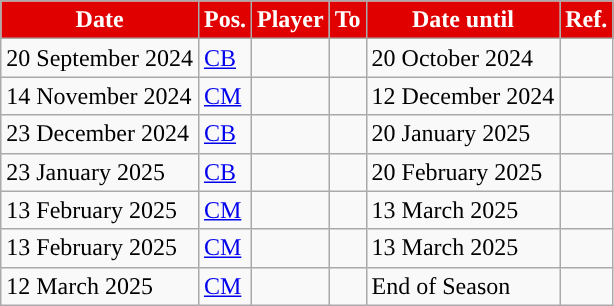<table class="wikitable plainrowheaders sortable">
<tr>
<th style="background:#E00000; color:#ffffff; ">Date</th>
<th style="background:#E00000; color:#ffffff; ">Pos.</th>
<th style="background:#E00000; color:#ffffff; ">Player</th>
<th style="background:#E00000; color:#ffffff; ">To</th>
<th style="background:#E00000; color:#ffffff; ">Date until</th>
<th style="background:#E00000; color:#ffffff; ">Ref.</th>
</tr>
<tr>
<td>20 September 2024</td>
<td><a href='#'>CB</a></td>
<td></td>
<td></td>
<td>20 October 2024</td>
<td></td>
</tr>
<tr>
<td>14 November 2024</td>
<td><a href='#'>CM</a></td>
<td></td>
<td></td>
<td>12 December 2024</td>
<td></td>
</tr>
<tr>
<td>23 December 2024</td>
<td><a href='#'>CB</a></td>
<td></td>
<td></td>
<td>20 January 2025</td>
<td></td>
</tr>
<tr>
<td>23 January 2025</td>
<td><a href='#'>CB</a></td>
<td></td>
<td></td>
<td>20 February 2025</td>
<td></td>
</tr>
<tr>
<td>13 February 2025</td>
<td><a href='#'>CM</a></td>
<td></td>
<td></td>
<td>13 March 2025</td>
<td></td>
</tr>
<tr>
<td>13 February 2025</td>
<td><a href='#'>CM</a></td>
<td></td>
<td></td>
<td>13 March 2025</td>
<td></td>
</tr>
<tr>
<td>12 March 2025</td>
<td><a href='#'>CM</a></td>
<td></td>
<td></td>
<td>End of Season</td>
<td></td>
</tr>
</table>
